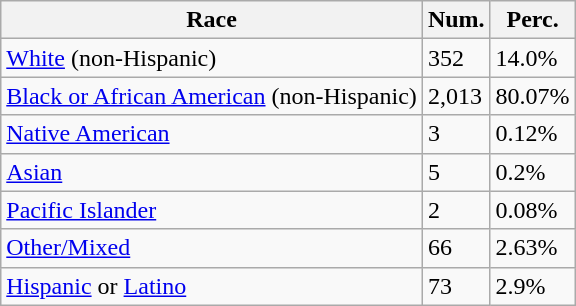<table class="wikitable">
<tr>
<th>Race</th>
<th>Num.</th>
<th>Perc.</th>
</tr>
<tr>
<td><a href='#'>White</a> (non-Hispanic)</td>
<td>352</td>
<td>14.0%</td>
</tr>
<tr>
<td><a href='#'>Black or African American</a> (non-Hispanic)</td>
<td>2,013</td>
<td>80.07%</td>
</tr>
<tr>
<td><a href='#'>Native American</a></td>
<td>3</td>
<td>0.12%</td>
</tr>
<tr>
<td><a href='#'>Asian</a></td>
<td>5</td>
<td>0.2%</td>
</tr>
<tr>
<td><a href='#'>Pacific Islander</a></td>
<td>2</td>
<td>0.08%</td>
</tr>
<tr>
<td><a href='#'>Other/Mixed</a></td>
<td>66</td>
<td>2.63%</td>
</tr>
<tr>
<td><a href='#'>Hispanic</a> or <a href='#'>Latino</a></td>
<td>73</td>
<td>2.9%</td>
</tr>
</table>
